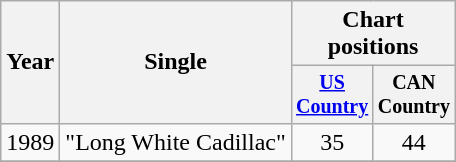<table class="wikitable" style="text-align:center;">
<tr>
<th rowspan="2">Year</th>
<th rowspan="2">Single</th>
<th colspan="2">Chart positions</th>
</tr>
<tr style="font-size:smaller;">
<th width="45"><a href='#'>US Country</a></th>
<th width="45">CAN Country</th>
</tr>
<tr>
<td>1989</td>
<td align="left">"Long White Cadillac"</td>
<td>35</td>
<td>44</td>
</tr>
<tr>
</tr>
</table>
